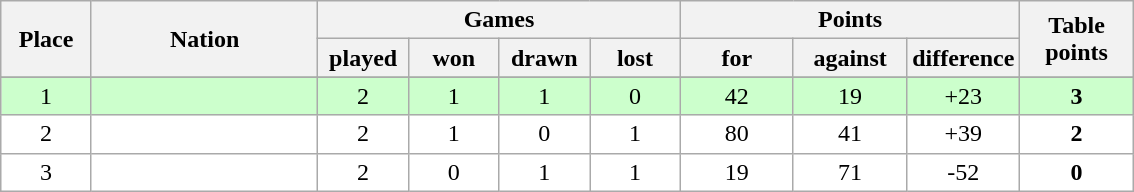<table class="wikitable">
<tr>
<th rowspan=2 width="8%">Place</th>
<th rowspan=2 width="20%">Nation</th>
<th colspan=4 width="32%">Games</th>
<th colspan=3 width="30%">Points</th>
<th rowspan=2 width="10%">Table<br>points</th>
</tr>
<tr>
<th width="8%">played</th>
<th width="8%">won</th>
<th width="8%">drawn</th>
<th width="8%">lost</th>
<th width="10%">for</th>
<th width="10%">against</th>
<th width="10%">difference</th>
</tr>
<tr>
</tr>
<tr bgcolor=#ccffcc align=center>
<td>1</td>
<td align=left></td>
<td>2</td>
<td>1</td>
<td>1</td>
<td>0</td>
<td>42</td>
<td>19</td>
<td>+23</td>
<td><strong>3</strong></td>
</tr>
<tr bgcolor=#ffffff align=center>
<td>2</td>
<td align=left></td>
<td>2</td>
<td>1</td>
<td>0</td>
<td>1</td>
<td>80</td>
<td>41</td>
<td>+39</td>
<td><strong>2</strong></td>
</tr>
<tr bgcolor=#ffffff align=center>
<td>3</td>
<td align=left></td>
<td>2</td>
<td>0</td>
<td>1</td>
<td>1</td>
<td>19</td>
<td>71</td>
<td>-52</td>
<td><strong>0</strong></td>
</tr>
</table>
